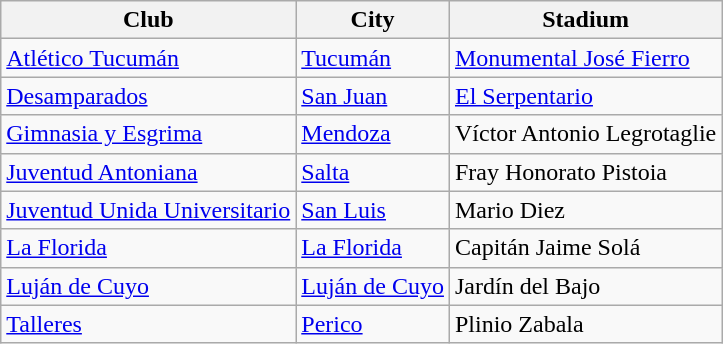<table class="wikitable sortable">
<tr>
<th>Club</th>
<th>City</th>
<th>Stadium</th>
</tr>
<tr>
<td> <a href='#'>Atlético Tucumán</a></td>
<td><a href='#'>Tucumán</a></td>
<td><a href='#'>Monumental José Fierro</a></td>
</tr>
<tr>
<td> <a href='#'>Desamparados</a></td>
<td><a href='#'>San Juan</a></td>
<td><a href='#'>El Serpentario</a></td>
</tr>
<tr>
<td> <a href='#'>Gimnasia y Esgrima</a></td>
<td><a href='#'>Mendoza</a></td>
<td>Víctor Antonio Legrotaglie</td>
</tr>
<tr>
<td> <a href='#'>Juventud Antoniana</a></td>
<td><a href='#'>Salta</a></td>
<td>Fray Honorato Pistoia</td>
</tr>
<tr>
<td> <a href='#'>Juventud Unida Universitario</a></td>
<td><a href='#'>San Luis</a></td>
<td>Mario Diez</td>
</tr>
<tr>
<td> <a href='#'>La Florida</a></td>
<td><a href='#'>La Florida</a></td>
<td>Capitán Jaime Solá</td>
</tr>
<tr>
<td> <a href='#'>Luján de Cuyo</a></td>
<td><a href='#'>Luján de Cuyo</a></td>
<td>Jardín del Bajo</td>
</tr>
<tr>
<td> <a href='#'>Talleres</a></td>
<td><a href='#'>Perico</a></td>
<td>Plinio Zabala</td>
</tr>
</table>
